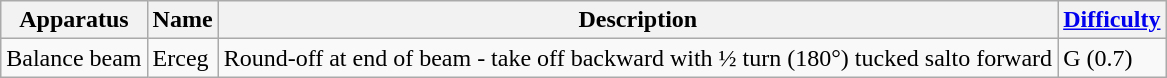<table class="wikitable">
<tr>
<th>Apparatus</th>
<th>Name</th>
<th>Description</th>
<th><a href='#'>Difficulty</a></th>
</tr>
<tr>
<td>Balance beam</td>
<td>Erceg</td>
<td>Round-off at end of beam - take off backward with ½ turn (180°) tucked salto forward</td>
<td>G (0.7)</td>
</tr>
</table>
